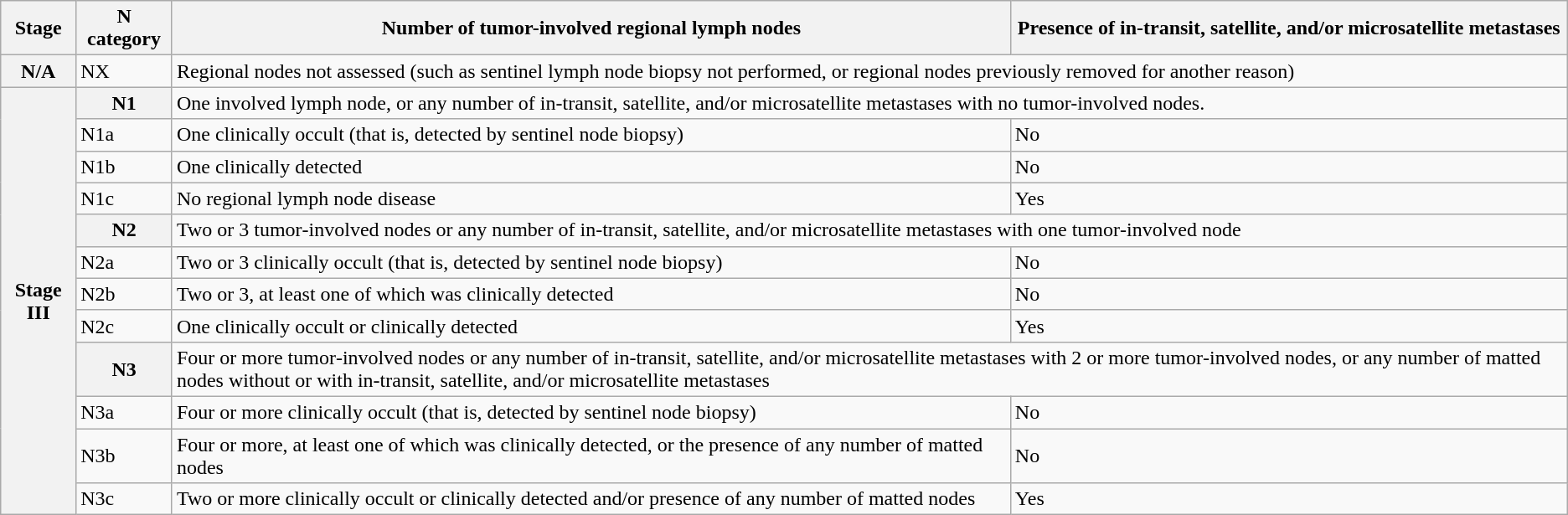<table class="wikitable">
<tr>
<th>Stage</th>
<th>N category</th>
<th>Number of tumor-involved regional lymph nodes</th>
<th>Presence of in-transit, satellite, and/or microsatellite metastases</th>
</tr>
<tr>
<th>N/A</th>
<td>NX</td>
<td colspan=2>Regional nodes not assessed (such as sentinel lymph node biopsy not performed, or regional nodes previously removed for another reason)</td>
</tr>
<tr>
<th rowspan=12><strong>Stage III</strong></th>
<th>N1</th>
<td colspan=2>One involved lymph node, or any number of in-transit, satellite, and/or microsatellite metastases with no tumor-involved nodes.</td>
</tr>
<tr>
<td>N1a</td>
<td>One clinically occult (that is, detected by sentinel node biopsy)</td>
<td>No</td>
</tr>
<tr>
<td>N1b</td>
<td>One clinically detected</td>
<td>No</td>
</tr>
<tr>
<td>N1c</td>
<td>No regional lymph node disease</td>
<td>Yes</td>
</tr>
<tr>
<th>N2</th>
<td colspan=2>Two or 3 tumor‐involved nodes or any number of in‐transit, satellite, and/or microsatellite metastases with one tumor‐involved node</td>
</tr>
<tr>
<td>N2a</td>
<td>Two or 3 clinically occult (that is, detected by sentinel node biopsy)</td>
<td>No</td>
</tr>
<tr>
<td>N2b</td>
<td>Two or 3, at least one of which was clinically detected</td>
<td>No</td>
</tr>
<tr>
<td>N2c</td>
<td>One clinically occult or clinically detected</td>
<td>Yes</td>
</tr>
<tr>
<th>N3</th>
<td colspan=2>Four or more tumor‐involved nodes or any number of in‐transit, satellite, and/or microsatellite metastases with 2 or more tumor‐involved nodes, or any number of matted nodes without or with in‐transit, satellite, and/or microsatellite metastases</td>
</tr>
<tr>
<td>N3a</td>
<td>Four or more clinically occult (that is, detected by sentinel node biopsy)</td>
<td>No</td>
</tr>
<tr>
<td>N3b</td>
<td>Four or more, at least one of which was clinically detected, or the presence of any number of matted nodes</td>
<td>No</td>
</tr>
<tr>
<td>N3c</td>
<td>Two or more clinically occult or clinically detected and/or presence of any number of matted nodes</td>
<td>Yes</td>
</tr>
</table>
